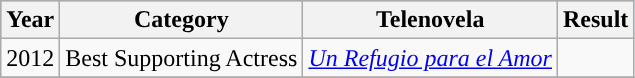<table class="wikitable">
<tr style="background:#b0c4de;">
<th>Year</th>
<th>Category</th>
<th>Telenovela</th>
<th>Result</th>
</tr>
<tr>
<td>2012</td>
<td>Best Supporting Actress</td>
<td><em><a href='#'>Un Refugio para el Amor</a></em></td>
<td></td>
</tr>
<tr>
</tr>
</table>
